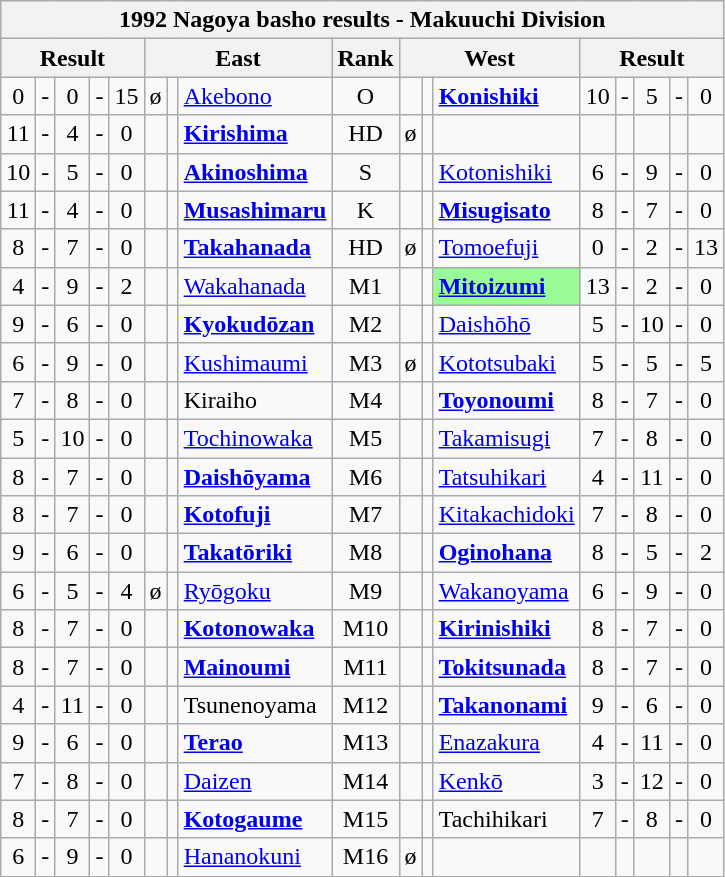<table class="wikitable">
<tr>
<th colspan="17">1992 Nagoya basho results - Makuuchi Division</th>
</tr>
<tr>
<th colspan="5">Result</th>
<th colspan="3">East</th>
<th>Rank</th>
<th colspan="3">West</th>
<th colspan="5">Result</th>
</tr>
<tr>
<td align=center>0</td>
<td align=center>-</td>
<td align=center>0</td>
<td align=center>-</td>
<td align=center>15</td>
<td align=center>ø</td>
<td align=center></td>
<td><a href='#'>Akebono</a></td>
<td align=center>O</td>
<td align=center></td>
<td align=center></td>
<td><strong><a href='#'>Konishiki</a></strong></td>
<td align=center>10</td>
<td align=center>-</td>
<td align=center>5</td>
<td align=center>-</td>
<td align=center>0</td>
</tr>
<tr>
<td align=center>11</td>
<td align=center>-</td>
<td align=center>4</td>
<td align=center>-</td>
<td align=center>0</td>
<td align=center></td>
<td align=center></td>
<td><strong><a href='#'>Kirishima</a></strong></td>
<td align=center>HD</td>
<td align=center>ø</td>
<td align=center></td>
<td></td>
<td align=center></td>
<td align=center></td>
<td align=center></td>
<td align=center></td>
<td align=center></td>
</tr>
<tr>
<td align=center>10</td>
<td align=center>-</td>
<td align=center>5</td>
<td align=center>-</td>
<td align=center>0</td>
<td align=center></td>
<td align=center></td>
<td><strong><a href='#'>Akinoshima</a></strong></td>
<td align=center>S</td>
<td align=center></td>
<td align=center></td>
<td><a href='#'>Kotonishiki</a></td>
<td align=center>6</td>
<td align=center>-</td>
<td align=center>9</td>
<td align=center>-</td>
<td align=center>0</td>
</tr>
<tr>
<td align=center>11</td>
<td align=center>-</td>
<td align=center>4</td>
<td align=center>-</td>
<td align=center>0</td>
<td align=center></td>
<td align=center></td>
<td><strong><a href='#'>Musashimaru</a></strong></td>
<td align=center>K</td>
<td align=center></td>
<td align=center></td>
<td><strong><a href='#'>Misugisato</a></strong></td>
<td align=center>8</td>
<td align=center>-</td>
<td align=center>7</td>
<td align=center>-</td>
<td align=center>0</td>
</tr>
<tr>
<td align=center>8</td>
<td align=center>-</td>
<td align=center>7</td>
<td align=center>-</td>
<td align=center>0</td>
<td align=center></td>
<td align=center></td>
<td><strong><a href='#'>Takahanada</a></strong></td>
<td align=center>HD</td>
<td align=center>ø</td>
<td align=center></td>
<td><a href='#'>Tomoefuji</a></td>
<td align=center>0</td>
<td align=center>-</td>
<td align=center>2</td>
<td align=center>-</td>
<td align=center>13</td>
</tr>
<tr>
<td align=center>4</td>
<td align=center>-</td>
<td align=center>9</td>
<td align=center>-</td>
<td align=center>2</td>
<td align=center></td>
<td align=center></td>
<td><a href='#'>Wakahanada</a></td>
<td align=center>M1</td>
<td align=center></td>
<td align=center></td>
<td style="background: PaleGreen;"><strong><a href='#'>Mitoizumi</a></strong></td>
<td align=center>13</td>
<td align=center>-</td>
<td align=center>2</td>
<td align=center>-</td>
<td align=center>0</td>
</tr>
<tr>
<td align=center>9</td>
<td align=center>-</td>
<td align=center>6</td>
<td align=center>-</td>
<td align=center>0</td>
<td align=center></td>
<td align=center></td>
<td><strong><a href='#'>Kyokudōzan</a></strong></td>
<td align=center>M2</td>
<td align=center></td>
<td align=center></td>
<td><a href='#'>Daishōhō</a></td>
<td align=center>5</td>
<td align=center>-</td>
<td align=center>10</td>
<td align=center>-</td>
<td align=center>0</td>
</tr>
<tr>
<td align=center>6</td>
<td align=center>-</td>
<td align=center>9</td>
<td align=center>-</td>
<td align=center>0</td>
<td align=center></td>
<td align=center></td>
<td><a href='#'>Kushimaumi</a></td>
<td align=center>M3</td>
<td align=center>ø</td>
<td align=center></td>
<td><a href='#'>Kototsubaki</a></td>
<td align=center>5</td>
<td align=center>-</td>
<td align=center>5</td>
<td align=center>-</td>
<td align=center>5</td>
</tr>
<tr>
<td align=center>7</td>
<td align=center>-</td>
<td align=center>8</td>
<td align=center>-</td>
<td align=center>0</td>
<td align=center></td>
<td align=center></td>
<td>Kiraiho</td>
<td align=center>M4</td>
<td align=center></td>
<td align=center></td>
<td><strong><a href='#'>Toyonoumi</a></strong></td>
<td align=center>8</td>
<td align=center>-</td>
<td align=center>7</td>
<td align=center>-</td>
<td align=center>0</td>
</tr>
<tr>
<td align=center>5</td>
<td align=center>-</td>
<td align=center>10</td>
<td align=center>-</td>
<td align=center>0</td>
<td align=center></td>
<td align=center></td>
<td><a href='#'>Tochinowaka</a></td>
<td align=center>M5</td>
<td align=center></td>
<td align=center></td>
<td><a href='#'>Takamisugi</a></td>
<td align=center>7</td>
<td align=center>-</td>
<td align=center>8</td>
<td align=center>-</td>
<td align=center>0</td>
</tr>
<tr>
<td align=center>8</td>
<td align=center>-</td>
<td align=center>7</td>
<td align=center>-</td>
<td align=center>0</td>
<td align=center></td>
<td align=center></td>
<td><strong><a href='#'>Daishōyama</a></strong></td>
<td align=center>M6</td>
<td align=center></td>
<td align=center></td>
<td><a href='#'>Tatsuhikari</a></td>
<td align=center>4</td>
<td align=center>-</td>
<td align=center>11</td>
<td align=center>-</td>
<td align=center>0</td>
</tr>
<tr>
<td align=center>8</td>
<td align=center>-</td>
<td align=center>7</td>
<td align=center>-</td>
<td align=center>0</td>
<td align=center></td>
<td align=center></td>
<td><strong><a href='#'>Kotofuji</a></strong></td>
<td align=center>M7</td>
<td align=center></td>
<td align=center></td>
<td><a href='#'>Kitakachidoki</a></td>
<td align=center>7</td>
<td align=center>-</td>
<td align=center>8</td>
<td align=center>-</td>
<td align=center>0</td>
</tr>
<tr>
<td align=center>9</td>
<td align=center>-</td>
<td align=center>6</td>
<td align=center>-</td>
<td align=center>0</td>
<td align=center></td>
<td align=center></td>
<td><strong><a href='#'>Takatōriki</a></strong></td>
<td align=center>M8</td>
<td align=center></td>
<td align=center></td>
<td><strong><a href='#'>Oginohana</a></strong></td>
<td align=center>8</td>
<td align=center>-</td>
<td align=center>5</td>
<td align=center>-</td>
<td align=center>2</td>
</tr>
<tr>
<td align=center>6</td>
<td align=center>-</td>
<td align=center>5</td>
<td align=center>-</td>
<td align=center>4</td>
<td align=center>ø</td>
<td align=center></td>
<td><a href='#'>Ryōgoku</a></td>
<td align=center>M9</td>
<td align=center></td>
<td align=center></td>
<td><a href='#'>Wakanoyama</a></td>
<td align=center>6</td>
<td align=center>-</td>
<td align=center>9</td>
<td align=center>-</td>
<td align=center>0</td>
</tr>
<tr>
<td align=center>8</td>
<td align=center>-</td>
<td align=center>7</td>
<td align=center>-</td>
<td align=center>0</td>
<td align=center></td>
<td align=center></td>
<td><strong><a href='#'>Kotonowaka</a></strong></td>
<td align=center>M10</td>
<td align=center></td>
<td align=center></td>
<td><strong><a href='#'>Kirinishiki</a></strong></td>
<td align=center>8</td>
<td align=center>-</td>
<td align=center>7</td>
<td align=center>-</td>
<td align=center>0</td>
</tr>
<tr>
<td align=center>8</td>
<td align=center>-</td>
<td align=center>7</td>
<td align=center>-</td>
<td align=center>0</td>
<td align=center></td>
<td align=center></td>
<td><strong><a href='#'>Mainoumi</a></strong></td>
<td align=center>M11</td>
<td align=center></td>
<td align=center></td>
<td><strong><a href='#'>Tokitsunada</a></strong></td>
<td align=center>8</td>
<td align=center>-</td>
<td align=center>7</td>
<td align=center>-</td>
<td align=center>0</td>
</tr>
<tr>
<td align=center>4</td>
<td align=center>-</td>
<td align=center>11</td>
<td align=center>-</td>
<td align=center>0</td>
<td align=center></td>
<td align=center></td>
<td>Tsunenoyama</td>
<td align=center>M12</td>
<td align=center></td>
<td align=center></td>
<td><strong><a href='#'>Takanonami</a></strong></td>
<td align=center>9</td>
<td align=center>-</td>
<td align=center>6</td>
<td align=center>-</td>
<td align=center>0</td>
</tr>
<tr>
<td align=center>9</td>
<td align=center>-</td>
<td align=center>6</td>
<td align=center>-</td>
<td align=center>0</td>
<td align=center></td>
<td align=center></td>
<td><strong><a href='#'>Terao</a></strong></td>
<td align=center>M13</td>
<td align=center></td>
<td align=center></td>
<td><a href='#'>Enazakura</a></td>
<td align=center>4</td>
<td align=center>-</td>
<td align=center>11</td>
<td align=center>-</td>
<td align=center>0</td>
</tr>
<tr>
<td align=center>7</td>
<td align=center>-</td>
<td align=center>8</td>
<td align=center>-</td>
<td align=center>0</td>
<td align=center></td>
<td align=center></td>
<td><a href='#'>Daizen</a></td>
<td align=center>M14</td>
<td align=center></td>
<td align=center></td>
<td><a href='#'>Kenkō</a></td>
<td align=center>3</td>
<td align=center>-</td>
<td align=center>12</td>
<td align=center>-</td>
<td align=center>0</td>
</tr>
<tr>
<td align=center>8</td>
<td align=center>-</td>
<td align=center>7</td>
<td align=center>-</td>
<td align=center>0</td>
<td align=center></td>
<td align=center></td>
<td><strong><a href='#'>Kotogaume</a></strong></td>
<td align=center>M15</td>
<td align=center></td>
<td align=center></td>
<td>Tachihikari</td>
<td align=center>7</td>
<td align=center>-</td>
<td align=center>8</td>
<td align=center>-</td>
<td align=center>0</td>
</tr>
<tr>
<td align=center>6</td>
<td align=center>-</td>
<td align=center>9</td>
<td align=center>-</td>
<td align=center>0</td>
<td align=center></td>
<td align=center></td>
<td><a href='#'>Hananokuni</a></td>
<td align=center>M16</td>
<td align=center>ø</td>
<td align=center></td>
<td></td>
<td align=center></td>
<td align=center></td>
<td align=center></td>
<td align=center></td>
<td align=center></td>
</tr>
</table>
